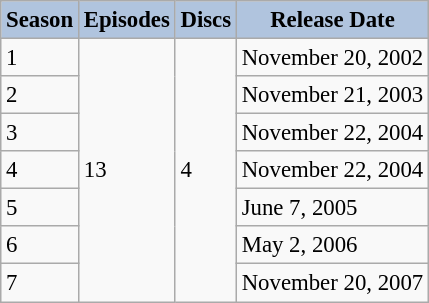<table class="wikitable" style="font-size:95%">
<tr style="text-align:center;">
<th style="background:#B0C4DE;">Season</th>
<th style="background:#B0C4DE;">Episodes</th>
<th style="background:#B0C4DE;">Discs</th>
<th style="background:#B0C4DE;">Release Date</th>
</tr>
<tr>
<td>1</td>
<td rowspan="7">13</td>
<td rowspan="7">4</td>
<td>November 20, 2002</td>
</tr>
<tr>
<td>2</td>
<td>November 21, 2003</td>
</tr>
<tr>
<td>3</td>
<td>November 22, 2004</td>
</tr>
<tr>
<td>4</td>
<td>November 22, 2004</td>
</tr>
<tr>
<td>5</td>
<td>June 7, 2005</td>
</tr>
<tr>
<td>6</td>
<td>May 2, 2006</td>
</tr>
<tr>
<td>7</td>
<td>November 20, 2007</td>
</tr>
</table>
